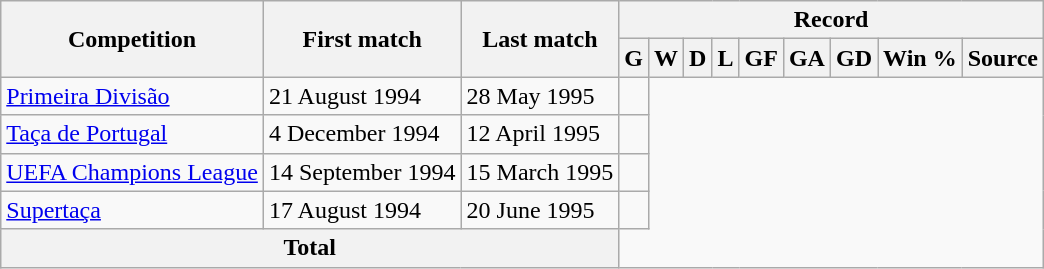<table class="wikitable" style="text-align: center">
<tr>
<th rowspan="2">Competition</th>
<th rowspan="2">First match</th>
<th rowspan="2">Last match</th>
<th colspan="9">Record</th>
</tr>
<tr>
<th>G</th>
<th>W</th>
<th>D</th>
<th>L</th>
<th>GF</th>
<th>GA</th>
<th>GD</th>
<th>Win %</th>
<th>Source</th>
</tr>
<tr>
<td align=left><a href='#'>Primeira Divisão</a></td>
<td align=left>21 August 1994</td>
<td align=left>28 May 1995<br></td>
<td align=left></td>
</tr>
<tr>
<td align=left><a href='#'>Taça de Portugal</a></td>
<td align=left>4 December 1994</td>
<td align=left>12 April 1995<br></td>
<td align=left></td>
</tr>
<tr>
<td align=left><a href='#'>UEFA Champions League</a></td>
<td align=left>14 September 1994</td>
<td align=left>15 March 1995<br></td>
<td align=left></td>
</tr>
<tr>
<td align=left><a href='#'>Supertaça</a></td>
<td align=left>17 August 1994</td>
<td align=left>20 June 1995<br></td>
<td align=left></td>
</tr>
<tr>
<th colspan="3">Total<br></th>
</tr>
</table>
